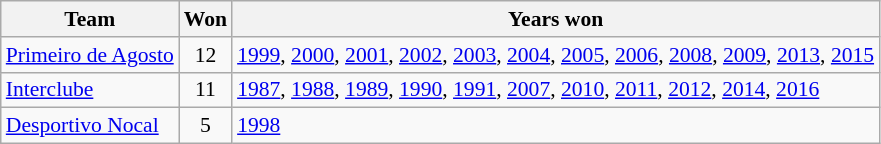<table class="wikitable" style="font-size:90%;">
<tr>
<th>Team</th>
<th>Won</th>
<th>Years won</th>
</tr>
<tr>
<td><a href='#'>Primeiro de Agosto</a></td>
<td align=center>12</td>
<td><a href='#'>1999</a>, <a href='#'>2000</a>, <a href='#'>2001</a>, <a href='#'>2002</a>, <a href='#'>2003</a>, <a href='#'>2004</a>, <a href='#'>2005</a>, <a href='#'>2006</a>, <a href='#'>2008</a>, <a href='#'>2009</a>, <a href='#'>2013</a>, <a href='#'>2015</a></td>
</tr>
<tr>
<td><a href='#'>Interclube</a></td>
<td align=center>11</td>
<td><a href='#'>1987</a>, <a href='#'>1988</a>, <a href='#'>1989</a>, <a href='#'>1990</a>, <a href='#'>1991</a>, <a href='#'>2007</a>, <a href='#'>2010</a>, <a href='#'>2011</a>, <a href='#'>2012</a>, <a href='#'>2014</a>, <a href='#'>2016</a></td>
</tr>
<tr>
<td><a href='#'>Desportivo Nocal</a></td>
<td align=center>5</td>
<td><a href='#'>1998</a></td>
</tr>
</table>
